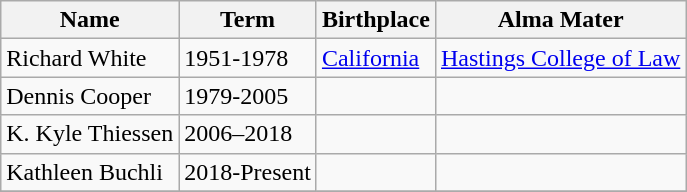<table class="wikitable sortable">
<tr>
<th>Name</th>
<th>Term</th>
<th>Birthplace</th>
<th>Alma Mater</th>
</tr>
<tr>
<td>Richard White</td>
<td>1951-1978</td>
<td><a href='#'>California</a></td>
<td><a href='#'>Hastings College of Law</a></td>
</tr>
<tr>
<td>Dennis Cooper</td>
<td>1979-2005</td>
<td></td>
<td></td>
</tr>
<tr>
<td>K. Kyle Thiessen</td>
<td>2006–2018</td>
<td></td>
<td></td>
</tr>
<tr>
<td>Kathleen Buchli</td>
<td>2018-Present</td>
<td></td>
<td></td>
</tr>
<tr>
</tr>
</table>
